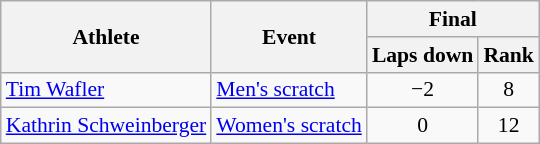<table class="wikitable" style="font-size:90%">
<tr>
<th rowspan=2>Athlete</th>
<th rowspan=2>Event</th>
<th colspan=2>Final</th>
</tr>
<tr>
<th>Laps down</th>
<th>Rank</th>
</tr>
<tr align=center>
<td align=left><a href='#'>Tim Wafler</a></td>
<td align=left><a href='#'>Men's scratch</a></td>
<td>−2</td>
<td>8</td>
</tr>
<tr align=center>
<td align=left><a href='#'>Kathrin Schweinberger</a></td>
<td align=left><a href='#'>Women's scratch</a></td>
<td>0</td>
<td>12</td>
</tr>
</table>
